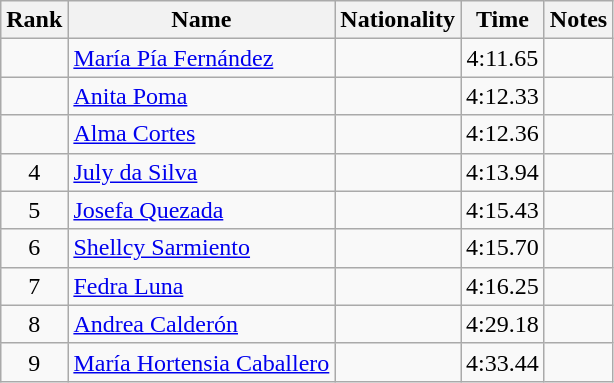<table class="wikitable sortable" style="text-align:center">
<tr>
<th>Rank</th>
<th>Name</th>
<th>Nationality</th>
<th>Time</th>
<th>Notes</th>
</tr>
<tr>
<td></td>
<td align=left><a href='#'>María Pía Fernández</a></td>
<td align=left></td>
<td>4:11.65</td>
<td></td>
</tr>
<tr>
<td></td>
<td align=left><a href='#'>Anita Poma</a></td>
<td align=left></td>
<td>4:12.33</td>
<td><strong></strong></td>
</tr>
<tr>
<td></td>
<td align=left><a href='#'>Alma Cortes</a></td>
<td align=left></td>
<td>4:12.36</td>
<td></td>
</tr>
<tr>
<td>4</td>
<td align=left><a href='#'>July da Silva</a></td>
<td align=left></td>
<td>4:13.94</td>
<td></td>
</tr>
<tr>
<td>5</td>
<td align=left><a href='#'>Josefa Quezada</a></td>
<td align=left></td>
<td>4:15.43</td>
<td></td>
</tr>
<tr>
<td>6</td>
<td align=left><a href='#'>Shellcy Sarmiento</a></td>
<td align=left></td>
<td>4:15.70</td>
<td><strong></strong></td>
</tr>
<tr>
<td>7</td>
<td align=left><a href='#'>Fedra Luna</a></td>
<td align=left></td>
<td>4:16.25</td>
<td></td>
</tr>
<tr>
<td>8</td>
<td align=left><a href='#'>Andrea Calderón</a></td>
<td align=left></td>
<td>4:29.18</td>
<td></td>
</tr>
<tr>
<td>9</td>
<td align=left><a href='#'>María Hortensia Caballero</a></td>
<td align=left></td>
<td>4:33.44</td>
<td></td>
</tr>
</table>
